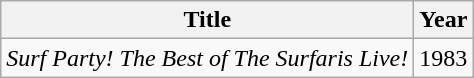<table class="wikitable">
<tr>
<th>Title</th>
<th>Year</th>
</tr>
<tr>
<td><em>Surf Party! The Best of The Surfaris Live!</em></td>
<td>1983</td>
</tr>
</table>
